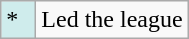<table class="wikitable">
<tr>
<td style="background:#CFECEC; width:1em">*</td>
<td>Led the league</td>
</tr>
</table>
